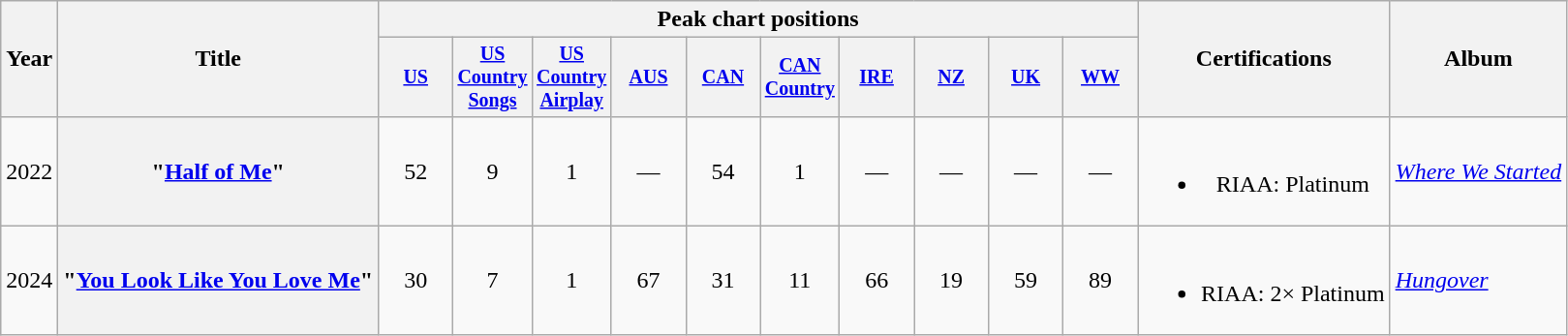<table class="wikitable plainrowheaders" style="text-align:center">
<tr>
<th scope="col" rowspan="2">Year</th>
<th scope="col" rowspan="2">Title</th>
<th scope="col" colspan="10">Peak chart positions</th>
<th scope="col" rowspan="2">Certifications</th>
<th scope="col" rowspan="2">Album</th>
</tr>
<tr style="font-size:smaller;">
<th scope="col" width="45"><a href='#'>US</a><br></th>
<th scope="col" width="45"><a href='#'>US Country Songs</a><br></th>
<th scope="col" width="45"><a href='#'>US Country Airplay</a><br></th>
<th scope="col" width="45"><a href='#'>AUS</a><br></th>
<th scope="col" width="45"><a href='#'>CAN</a><br></th>
<th scope="col" width="45"><a href='#'>CAN<br>Country</a><br></th>
<th scope="col" width="45"><a href='#'>IRE</a><br></th>
<th scope="col" width="45"><a href='#'>NZ</a><br></th>
<th scope="col" width="45"><a href='#'>UK</a><br></th>
<th scope="col" width="45"><a href='#'>WW</a><br></th>
</tr>
<tr>
<td>2022</td>
<th scope="row">"<a href='#'>Half of Me</a>"<br></th>
<td>52</td>
<td>9</td>
<td>1</td>
<td>—</td>
<td>54</td>
<td>1</td>
<td>—</td>
<td>—</td>
<td>—</td>
<td>—</td>
<td><br><ul><li>RIAA: Platinum</li></ul></td>
<td align="left"><em><a href='#'>Where We Started</a></em></td>
</tr>
<tr>
<td>2024</td>
<th scope="row">"<a href='#'>You Look Like You Love Me</a>"<br></th>
<td>30</td>
<td>7</td>
<td>1</td>
<td>67</td>
<td>31</td>
<td>11</td>
<td>66</td>
<td>19</td>
<td>59</td>
<td>89</td>
<td><br><ul><li>RIAA: 2× Platinum</li></ul></td>
<td align="left"><em><a href='#'>Hungover</a></em></td>
</tr>
</table>
